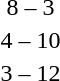<table style="text-align:center">
<tr>
<th width=200></th>
<th width=100></th>
<th width=200></th>
</tr>
<tr>
<td align=right><strong></strong></td>
<td>8 – 3</td>
<td align=left></td>
</tr>
<tr>
<td align=right></td>
<td>4 – 10</td>
<td align=left><strong></strong></td>
</tr>
<tr>
<td align=right><strong></strong></td>
<td>3 – 12</td>
<td align=left></td>
</tr>
</table>
